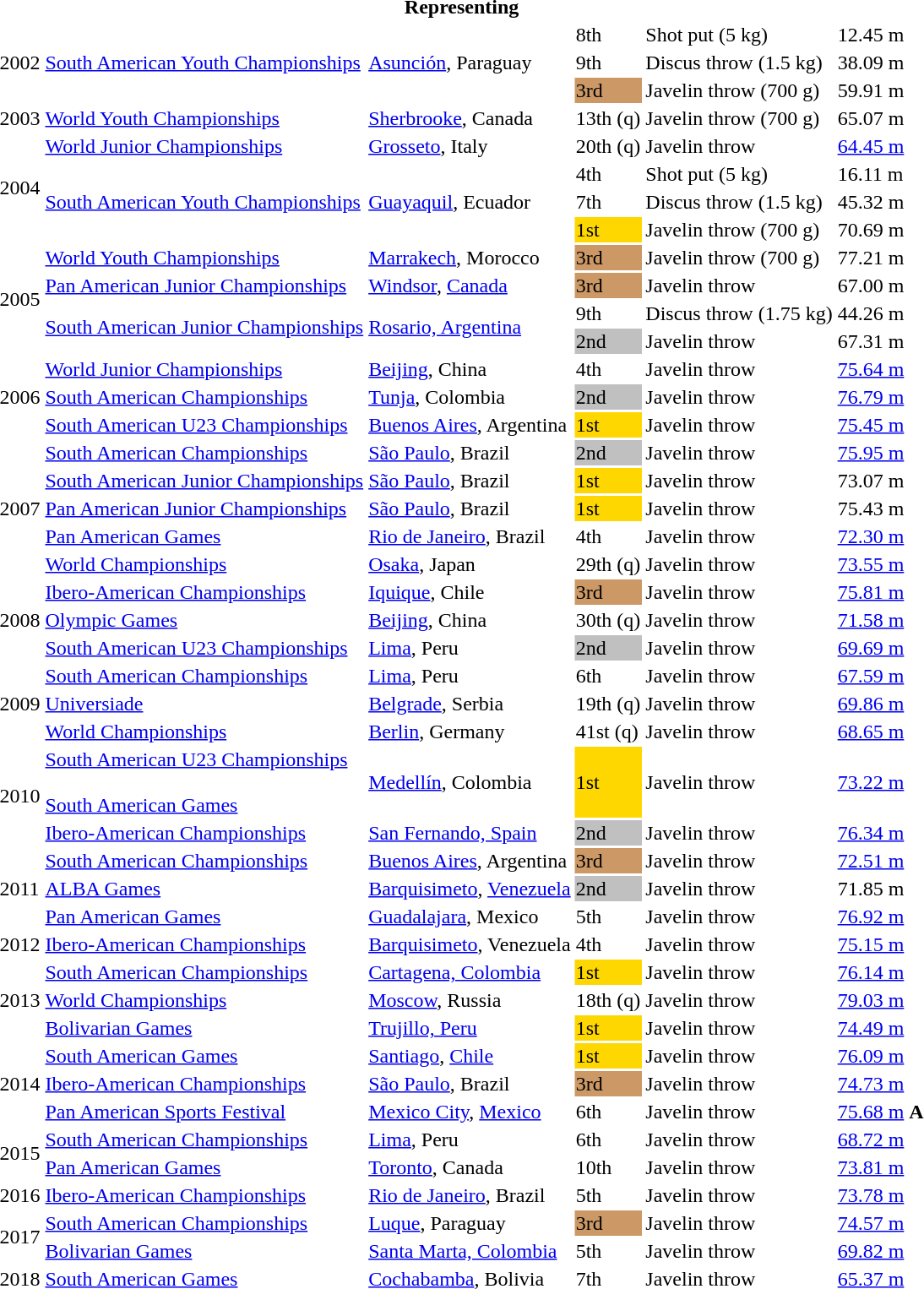<table>
<tr>
<th colspan="6">Representing </th>
</tr>
<tr>
<td rowspan=3>2002</td>
<td rowspan=3><a href='#'>South American Youth Championships</a></td>
<td rowspan=3><a href='#'>Asunción</a>, Paraguay</td>
<td>8th</td>
<td>Shot put (5 kg)</td>
<td>12.45 m</td>
</tr>
<tr>
<td>9th</td>
<td>Discus throw (1.5 kg)</td>
<td>38.09 m</td>
</tr>
<tr>
<td bgcolor=cc9966>3rd</td>
<td>Javelin throw (700 g)</td>
<td>59.91 m</td>
</tr>
<tr>
<td>2003</td>
<td><a href='#'>World Youth Championships</a></td>
<td><a href='#'>Sherbrooke</a>, Canada</td>
<td>13th (q)</td>
<td>Javelin throw (700 g)</td>
<td>65.07 m</td>
</tr>
<tr>
<td rowspan=4>2004</td>
<td><a href='#'>World Junior Championships</a></td>
<td><a href='#'>Grosseto</a>, Italy</td>
<td>20th (q)</td>
<td>Javelin throw</td>
<td><a href='#'>64.45 m</a></td>
</tr>
<tr>
<td rowspan=3><a href='#'>South American Youth Championships</a></td>
<td rowspan=3><a href='#'>Guayaquil</a>, Ecuador</td>
<td>4th</td>
<td>Shot put (5 kg)</td>
<td>16.11 m</td>
</tr>
<tr>
<td>7th</td>
<td>Discus throw (1.5 kg)</td>
<td>45.32 m</td>
</tr>
<tr>
<td bgcolor=gold>1st</td>
<td>Javelin throw (700 g)</td>
<td>70.69 m</td>
</tr>
<tr>
<td rowspan=4>2005</td>
<td><a href='#'>World Youth Championships</a></td>
<td><a href='#'>Marrakech</a>, Morocco</td>
<td bgcolor=cc9966>3rd</td>
<td>Javelin throw (700 g)</td>
<td>77.21 m</td>
</tr>
<tr>
<td><a href='#'>Pan American Junior Championships</a></td>
<td><a href='#'>Windsor</a>, <a href='#'>Canada</a></td>
<td bgcolor=cc9966>3rd</td>
<td>Javelin throw</td>
<td>67.00 m</td>
</tr>
<tr>
<td rowspan=2><a href='#'>South American Junior Championships</a></td>
<td rowspan=2><a href='#'>Rosario, Argentina</a></td>
<td>9th</td>
<td>Discus throw (1.75 kg)</td>
<td>44.26 m</td>
</tr>
<tr>
<td bgcolor=silver>2nd</td>
<td>Javelin throw</td>
<td>67.31 m</td>
</tr>
<tr>
<td rowspan=3>2006</td>
<td><a href='#'>World Junior Championships</a></td>
<td><a href='#'>Beijing</a>, China</td>
<td>4th</td>
<td>Javelin throw</td>
<td><a href='#'>75.64 m</a></td>
</tr>
<tr>
<td><a href='#'>South American Championships</a></td>
<td><a href='#'>Tunja</a>, Colombia</td>
<td bgcolor=silver>2nd</td>
<td>Javelin throw</td>
<td><a href='#'>76.79 m</a></td>
</tr>
<tr>
<td><a href='#'>South American U23 Championships</a></td>
<td><a href='#'>Buenos Aires</a>, Argentina</td>
<td bgcolor=gold>1st</td>
<td>Javelin throw</td>
<td><a href='#'>75.45 m</a></td>
</tr>
<tr>
<td rowspan=5>2007</td>
<td><a href='#'>South American Championships</a></td>
<td><a href='#'>São Paulo</a>, Brazil</td>
<td bgcolor=silver>2nd</td>
<td>Javelin throw</td>
<td><a href='#'>75.95 m</a></td>
</tr>
<tr>
<td><a href='#'>South American Junior Championships</a></td>
<td><a href='#'>São Paulo</a>, Brazil</td>
<td bgcolor=gold>1st</td>
<td>Javelin throw</td>
<td>73.07 m</td>
</tr>
<tr>
<td><a href='#'>Pan American Junior Championships</a></td>
<td><a href='#'>São Paulo</a>, Brazil</td>
<td bgcolor=gold>1st</td>
<td>Javelin throw</td>
<td>75.43 m</td>
</tr>
<tr>
<td><a href='#'>Pan American Games</a></td>
<td><a href='#'>Rio de Janeiro</a>, Brazil</td>
<td>4th</td>
<td>Javelin throw</td>
<td><a href='#'>72.30 m</a></td>
</tr>
<tr>
<td><a href='#'>World Championships</a></td>
<td><a href='#'>Osaka</a>, Japan</td>
<td>29th (q)</td>
<td>Javelin throw</td>
<td><a href='#'>73.55 m</a></td>
</tr>
<tr>
<td rowspan=3>2008</td>
<td><a href='#'>Ibero-American Championships</a></td>
<td><a href='#'>Iquique</a>, Chile</td>
<td bgcolor=cc9966>3rd</td>
<td>Javelin throw</td>
<td><a href='#'>75.81 m</a></td>
</tr>
<tr>
<td><a href='#'>Olympic Games</a></td>
<td><a href='#'>Beijing</a>, China</td>
<td>30th (q)</td>
<td>Javelin throw</td>
<td><a href='#'>71.58 m</a></td>
</tr>
<tr>
<td><a href='#'>South American U23 Championships</a></td>
<td><a href='#'>Lima</a>, Peru</td>
<td bgcolor=silver>2nd</td>
<td>Javelin throw</td>
<td><a href='#'>69.69 m</a></td>
</tr>
<tr>
<td rowspan=3>2009</td>
<td><a href='#'>South American Championships</a></td>
<td><a href='#'>Lima</a>, Peru</td>
<td>6th</td>
<td>Javelin throw</td>
<td><a href='#'>67.59 m</a></td>
</tr>
<tr>
<td><a href='#'>Universiade</a></td>
<td><a href='#'>Belgrade</a>, Serbia</td>
<td>19th (q)</td>
<td>Javelin throw</td>
<td><a href='#'>69.86 m</a></td>
</tr>
<tr>
<td><a href='#'>World Championships</a></td>
<td><a href='#'>Berlin</a>, Germany</td>
<td>41st (q)</td>
<td>Javelin throw</td>
<td><a href='#'>68.65 m</a></td>
</tr>
<tr>
<td rowspan=2>2010</td>
<td><a href='#'>South American U23 Championships</a><br><br><a href='#'>South American Games</a></td>
<td><a href='#'>Medellín</a>, Colombia</td>
<td bgcolor=gold>1st</td>
<td>Javelin throw</td>
<td><a href='#'>73.22 m</a></td>
</tr>
<tr>
<td><a href='#'>Ibero-American Championships</a></td>
<td><a href='#'>San Fernando, Spain</a></td>
<td bgcolor=silver>2nd</td>
<td>Javelin throw</td>
<td><a href='#'>76.34 m</a></td>
</tr>
<tr>
<td rowspan=3>2011</td>
<td><a href='#'>South American Championships</a></td>
<td><a href='#'>Buenos Aires</a>, Argentina</td>
<td bgcolor=cc9966>3rd</td>
<td>Javelin throw</td>
<td><a href='#'>72.51 m</a></td>
</tr>
<tr>
<td><a href='#'>ALBA Games</a></td>
<td><a href='#'>Barquisimeto</a>, <a href='#'>Venezuela</a></td>
<td bgcolor=silver>2nd</td>
<td>Javelin throw</td>
<td>71.85 m</td>
</tr>
<tr>
<td><a href='#'>Pan American Games</a></td>
<td><a href='#'>Guadalajara</a>, Mexico</td>
<td>5th</td>
<td>Javelin throw</td>
<td><a href='#'>76.92 m</a></td>
</tr>
<tr>
<td>2012</td>
<td><a href='#'>Ibero-American Championships</a></td>
<td><a href='#'>Barquisimeto</a>, Venezuela</td>
<td>4th</td>
<td>Javelin throw</td>
<td><a href='#'>75.15 m</a></td>
</tr>
<tr>
<td rowspan=3>2013</td>
<td><a href='#'>South American Championships</a></td>
<td><a href='#'>Cartagena, Colombia</a></td>
<td bgcolor=gold>1st</td>
<td>Javelin throw</td>
<td><a href='#'>76.14 m</a></td>
</tr>
<tr>
<td><a href='#'>World Championships</a></td>
<td><a href='#'>Moscow</a>, Russia</td>
<td>18th (q)</td>
<td>Javelin throw</td>
<td><a href='#'>79.03 m</a></td>
</tr>
<tr>
<td><a href='#'>Bolivarian Games</a></td>
<td><a href='#'>Trujillo, Peru</a></td>
<td bgcolor=gold>1st</td>
<td>Javelin throw</td>
<td><a href='#'>74.49 m</a></td>
</tr>
<tr>
<td rowspan=3>2014</td>
<td><a href='#'>South American Games</a></td>
<td><a href='#'>Santiago</a>, <a href='#'>Chile</a></td>
<td bgcolor=gold>1st</td>
<td>Javelin throw</td>
<td><a href='#'>76.09 m</a></td>
</tr>
<tr>
<td><a href='#'>Ibero-American Championships</a></td>
<td><a href='#'>São Paulo</a>, Brazil</td>
<td bgcolor=cc9966>3rd</td>
<td>Javelin throw</td>
<td><a href='#'>74.73 m</a></td>
</tr>
<tr>
<td><a href='#'>Pan American Sports Festival</a></td>
<td><a href='#'>Mexico City</a>, <a href='#'>Mexico</a></td>
<td>6th</td>
<td>Javelin throw</td>
<td><a href='#'>75.68 m</a> <strong>A</strong></td>
</tr>
<tr>
<td rowspan=2>2015</td>
<td><a href='#'>South American Championships</a></td>
<td><a href='#'>Lima</a>, Peru</td>
<td>6th</td>
<td>Javelin throw</td>
<td><a href='#'>68.72 m</a></td>
</tr>
<tr>
<td><a href='#'>Pan American Games</a></td>
<td><a href='#'>Toronto</a>, Canada</td>
<td>10th</td>
<td>Javelin throw</td>
<td><a href='#'>73.81 m</a></td>
</tr>
<tr>
<td>2016</td>
<td><a href='#'>Ibero-American Championships</a></td>
<td><a href='#'>Rio de Janeiro</a>, Brazil</td>
<td>5th</td>
<td>Javelin throw</td>
<td><a href='#'>73.78 m</a></td>
</tr>
<tr>
<td rowspan=2>2017</td>
<td><a href='#'>South American Championships</a></td>
<td><a href='#'>Luque</a>, Paraguay</td>
<td bgcolor=cc9966>3rd</td>
<td>Javelin throw</td>
<td><a href='#'>74.57 m</a></td>
</tr>
<tr>
<td><a href='#'>Bolivarian Games</a></td>
<td><a href='#'>Santa Marta, Colombia</a></td>
<td>5th</td>
<td>Javelin throw</td>
<td><a href='#'>69.82 m</a></td>
</tr>
<tr>
<td>2018</td>
<td><a href='#'>South American Games</a></td>
<td><a href='#'>Cochabamba</a>, Bolivia</td>
<td>7th</td>
<td>Javelin throw</td>
<td><a href='#'>65.37 m</a></td>
</tr>
</table>
